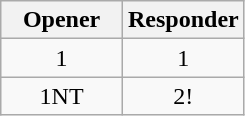<table class="wikitable" style="float:left; margin-right:15px;">
<tr>
<th width=50%>Opener</th>
<th width=50%>Responder</th>
</tr>
<tr align=center>
<td>1</td>
<td>1</td>
</tr>
<tr align=center>
<td>1NT</td>
<td>2!</td>
</tr>
</table>
